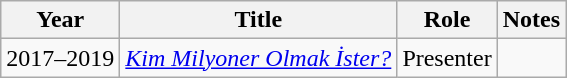<table class="wikitable sortable">
<tr>
<th>Year</th>
<th>Title</th>
<th class="unsortable">Role</th>
<th class="unsortable">Notes</th>
</tr>
<tr>
<td>2017–2019</td>
<td><em><a href='#'>Kim Milyoner Olmak İster?</a></em></td>
<td>Presenter</td>
<td></td>
</tr>
</table>
